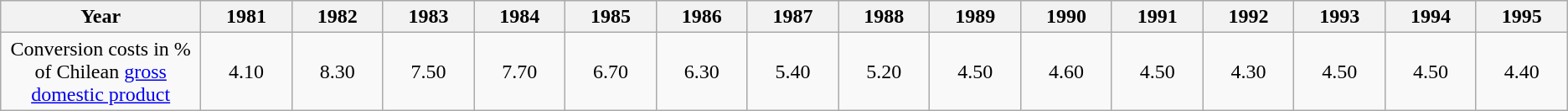<table class="wikitable">
<tr class="hintergrundfarbe5">
<th style="width:10.5em;" style="text-align:left;">Year</th>
<th style="width:4.5em;">1981</th>
<th style="width:4.5em;">1982</th>
<th style="width:4.5em;">1983</th>
<th style="width:4.5em;">1984</th>
<th style="width:4.5em;">1985</th>
<th style="width:4.5em;">1986</th>
<th style="width:4.5em;">1987</th>
<th style="width:4.5em;">1988</th>
<th style="width:4.5em;">1989</th>
<th style="width:4.5em;">1990</th>
<th style="width:4.5em;">1991</th>
<th style="width:4.5em;">1992</th>
<th style="width:4.5em;">1993</th>
<th style="width:4.5em;">1994</th>
<th style="width:4.5em;">1995</th>
</tr>
<tr>
<td style="text-align: center;" style="text-align:left;">Conversion costs in % of Chilean <a href='#'>gross domestic product</a></td>
<td style="text-align: center;">4.10</td>
<td style="text-align: center;">8.30</td>
<td style="text-align: center;">7.50</td>
<td style="text-align: center;">7.70</td>
<td style="text-align: center;">6.70</td>
<td style="text-align: center;">6.30</td>
<td style="text-align: center;">5.40</td>
<td style="text-align: center;">5.20</td>
<td style="text-align: center;">4.50</td>
<td style="text-align: center;">4.60</td>
<td style="text-align: center;">4.50</td>
<td style="text-align: center;">4.30</td>
<td style="text-align: center;">4.50</td>
<td style="text-align: center;">4.50</td>
<td style="text-align: center;">4.40</td>
</tr>
</table>
